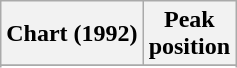<table class="wikitable sortable plainrowheaders">
<tr>
<th>Chart (1992)</th>
<th>Peak<br>position</th>
</tr>
<tr>
</tr>
<tr>
</tr>
</table>
